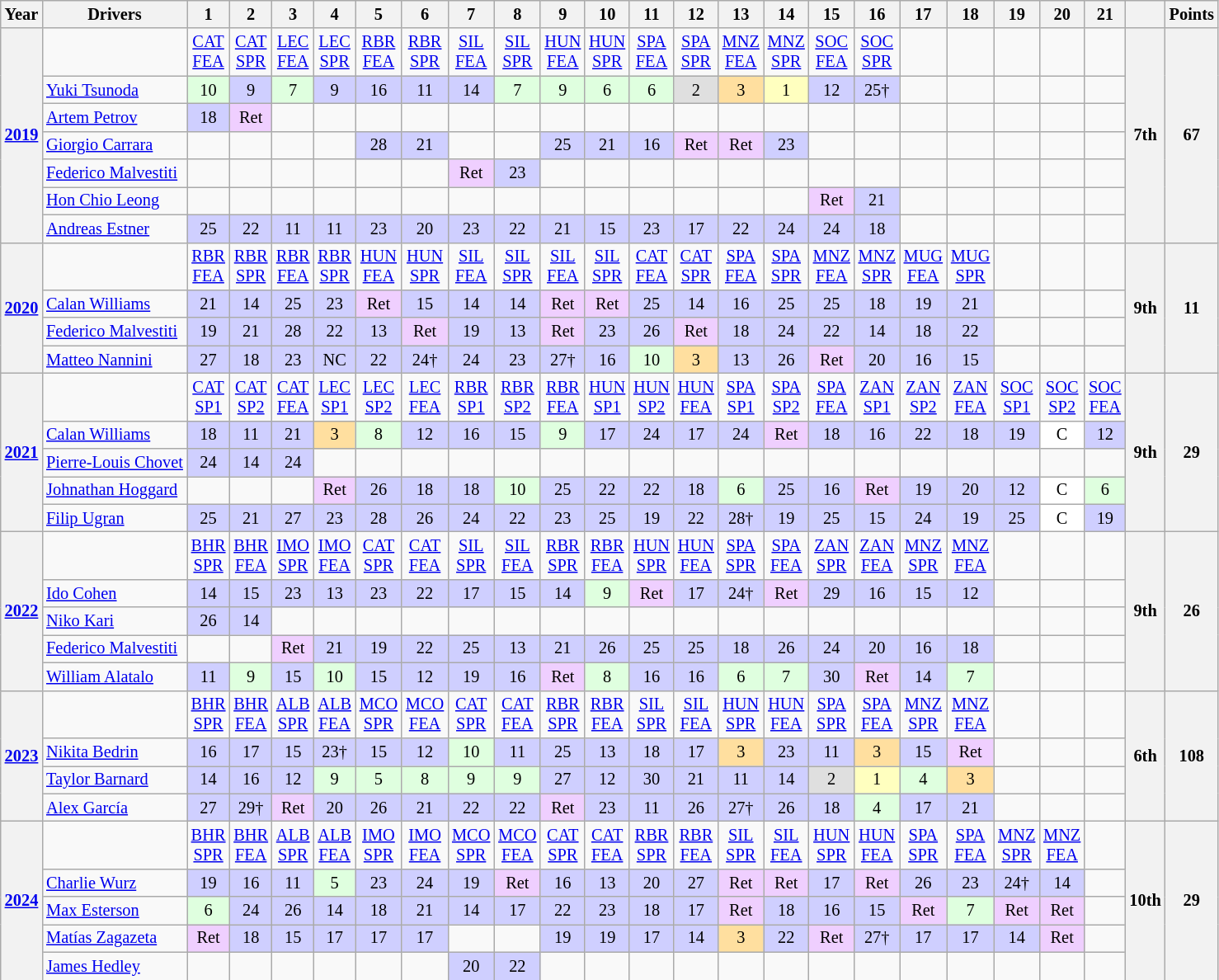<table class="wikitable" style="text-align:center; font-size:85%;">
<tr>
<th>Year</th>
<th>Drivers</th>
<th>1</th>
<th>2</th>
<th>3</th>
<th>4</th>
<th>5</th>
<th>6</th>
<th>7</th>
<th>8</th>
<th>9</th>
<th>10</th>
<th>11</th>
<th>12</th>
<th>13</th>
<th>14</th>
<th>15</th>
<th>16</th>
<th>17</th>
<th>18</th>
<th>19</th>
<th>20</th>
<th>21</th>
<th></th>
<th>Points</th>
</tr>
<tr>
<th rowspan=7><a href='#'>2019</a></th>
<td></td>
<td><a href='#'>CAT<br>FEA</a></td>
<td><a href='#'>CAT<br>SPR</a></td>
<td><a href='#'>LEC<br>FEA</a></td>
<td><a href='#'>LEC<br>SPR</a></td>
<td><a href='#'>RBR<br>FEA</a></td>
<td><a href='#'>RBR<br>SPR</a></td>
<td><a href='#'>SIL<br>FEA</a></td>
<td><a href='#'>SIL<br>SPR</a></td>
<td><a href='#'>HUN<br>FEA</a></td>
<td><a href='#'>HUN<br>SPR</a></td>
<td><a href='#'>SPA<br>FEA</a></td>
<td><a href='#'>SPA<br>SPR</a></td>
<td><a href='#'>MNZ<br>FEA</a></td>
<td><a href='#'>MNZ<br>SPR</a></td>
<td><a href='#'>SOC<br>FEA</a></td>
<td><a href='#'>SOC<br>SPR</a></td>
<td></td>
<td></td>
<td></td>
<td></td>
<td></td>
<th rowspan=7>7th</th>
<th rowspan=7>67</th>
</tr>
<tr>
<td align=left> <a href='#'>Yuki Tsunoda</a></td>
<td style="background:#DFFFDF;">10</td>
<td style="background:#CFCFFF;">9</td>
<td style="background:#DFFFDF;">7</td>
<td style="background:#CFCFFF;">9</td>
<td style="background:#CFCFFF;">16</td>
<td style="background:#CFCFFF;">11</td>
<td style="background:#CFCFFF;">14</td>
<td style="background:#DFFFDF;">7</td>
<td style="background:#DFFFDF;">9</td>
<td style="background:#DFFFDF;">6</td>
<td style="background:#DFFFDF;">6</td>
<td style="background:#DFDFDF;">2</td>
<td style="background:#FFDF9F;">3</td>
<td style="background:#FFFFBF;">1</td>
<td style="background:#CFCFFF;">12</td>
<td style="background:#CFCFFF;">25†</td>
<td></td>
<td></td>
<td></td>
<td></td>
<td></td>
</tr>
<tr>
<td align=left> <a href='#'>Artem Petrov</a></td>
<td style="background:#CFCFFF;">18</td>
<td style="background:#EFCFFF;">Ret</td>
<td></td>
<td></td>
<td></td>
<td></td>
<td></td>
<td></td>
<td></td>
<td></td>
<td></td>
<td></td>
<td></td>
<td></td>
<td></td>
<td></td>
<td></td>
<td></td>
<td></td>
<td></td>
<td></td>
</tr>
<tr>
<td align=left> <a href='#'>Giorgio Carrara</a></td>
<td></td>
<td></td>
<td></td>
<td></td>
<td style="background:#CFCFFF;">28</td>
<td style="background:#CFCFFF;">21</td>
<td></td>
<td></td>
<td style="background:#CFCFFF;">25</td>
<td style="background:#CFCFFF;">21</td>
<td style="background:#CFCFFF;">16</td>
<td style="background:#EFCFFF;">Ret</td>
<td style="background:#EFCFFF;">Ret</td>
<td style="background:#CFCFFF;">23</td>
<td></td>
<td></td>
<td></td>
<td></td>
<td></td>
<td></td>
<td></td>
</tr>
<tr>
<td align=left> <a href='#'>Federico Malvestiti</a></td>
<td></td>
<td></td>
<td></td>
<td></td>
<td></td>
<td></td>
<td style="background:#EFCFFF;">Ret</td>
<td style="background:#CFCFFF;">23</td>
<td></td>
<td></td>
<td></td>
<td></td>
<td></td>
<td></td>
<td></td>
<td></td>
<td></td>
<td></td>
<td></td>
<td></td>
<td></td>
</tr>
<tr>
<td align=left> <a href='#'>Hon Chio Leong</a></td>
<td></td>
<td></td>
<td></td>
<td></td>
<td></td>
<td></td>
<td></td>
<td></td>
<td></td>
<td></td>
<td></td>
<td></td>
<td></td>
<td></td>
<td style="background:#EFCFFF;">Ret</td>
<td style="background:#CFCFFF;">21</td>
<td></td>
<td></td>
<td></td>
<td></td>
<td></td>
</tr>
<tr>
<td align=left> <a href='#'>Andreas Estner</a></td>
<td style="background:#CFCFFF;">25</td>
<td style="background:#CFCFFF;">22</td>
<td style="background:#CFCFFF;">11</td>
<td style="background:#CFCFFF;">11</td>
<td style="background:#CFCFFF;">23</td>
<td style="background:#CFCFFF;">20</td>
<td style="background:#CFCFFF;">23</td>
<td style="background:#CFCFFF;">22</td>
<td style="background:#CFCFFF;">21</td>
<td style="background:#CFCFFF;">15</td>
<td style="background:#CFCFFF;">23</td>
<td style="background:#CFCFFF;">17</td>
<td style="background:#CFCFFF;">22</td>
<td style="background:#CFCFFF;">24</td>
<td style="background:#CFCFFF;">24</td>
<td style="background:#CFCFFF;">18</td>
<td></td>
<td></td>
<td></td>
<td></td>
<td></td>
</tr>
<tr>
<th rowspan=4><a href='#'>2020</a></th>
<td></td>
<td><a href='#'>RBR<br>FEA</a></td>
<td><a href='#'>RBR<br>SPR</a></td>
<td><a href='#'>RBR<br>FEA</a></td>
<td><a href='#'>RBR<br>SPR</a></td>
<td><a href='#'>HUN<br>FEA</a></td>
<td><a href='#'>HUN<br>SPR</a></td>
<td><a href='#'>SIL<br>FEA</a></td>
<td><a href='#'>SIL<br>SPR</a></td>
<td><a href='#'>SIL<br>FEA</a></td>
<td><a href='#'>SIL<br>SPR</a></td>
<td><a href='#'>CAT<br>FEA</a></td>
<td><a href='#'>CAT<br>SPR</a></td>
<td><a href='#'>SPA<br>FEA</a></td>
<td><a href='#'>SPA<br>SPR</a></td>
<td><a href='#'>MNZ<br>FEA</a></td>
<td><a href='#'>MNZ<br>SPR</a></td>
<td><a href='#'>MUG<br>FEA</a></td>
<td><a href='#'>MUG<br>SPR</a></td>
<td></td>
<td></td>
<td></td>
<th rowspan=4>9th</th>
<th rowspan=4>11</th>
</tr>
<tr>
<td align=left> <a href='#'>Calan Williams</a></td>
<td style="background:#CFCFFF;">21</td>
<td style="background:#CFCFFF;">14</td>
<td style="background:#CFCFFF;">25</td>
<td style="background:#CFCFFF;">23</td>
<td style="background:#EFCFFF;">Ret</td>
<td style="background:#CFCFFF;">15</td>
<td style="background:#CFCFFF;">14</td>
<td style="background:#CFCFFF;">14</td>
<td style="background:#EFCFFF;">Ret</td>
<td style="background:#EFCFFF;">Ret</td>
<td style="background:#CFCFFF;">25</td>
<td style="background:#CFCFFF;">14</td>
<td style="background:#CFCFFF;">16</td>
<td style="background:#CFCFFF;">25</td>
<td style="background:#CFCFFF;">25</td>
<td style="background:#CFCFFF;">18</td>
<td style="background:#CFCFFF;">19</td>
<td style="background:#CFCFFF;">21</td>
<td></td>
<td></td>
<td></td>
</tr>
<tr>
<td align=left> <a href='#'>Federico Malvestiti</a></td>
<td style="background:#CFCFFF;">19</td>
<td style="background:#CFCFFF;">21</td>
<td style="background:#CFCFFF;">28</td>
<td style="background:#CFCFFF;">22</td>
<td style="background:#CFCFFF;">13</td>
<td style="background:#EFCFFF;">Ret</td>
<td style="background:#CFCFFF;">19</td>
<td style="background:#CFCFFF;">13</td>
<td style="background:#EFCFFF;">Ret</td>
<td style="background:#CFCFFF;">23</td>
<td style="background:#CFCFFF;">26</td>
<td style="background:#EFCFFF;">Ret</td>
<td style="background:#CFCFFF;">18</td>
<td style="background:#CFCFFF;">24</td>
<td style="background:#CFCFFF;">22</td>
<td style="background:#CFCFFF;">14</td>
<td style="background:#CFCFFF;">18</td>
<td style="background:#CFCFFF;">22</td>
<td></td>
<td></td>
<td></td>
</tr>
<tr>
<td align=left> <a href='#'>Matteo Nannini</a></td>
<td style="background:#CFCFFF;">27</td>
<td style="background:#CFCFFF;">18</td>
<td style="background:#CFCFFF;">23</td>
<td style="background:#CFCFFF;">NC</td>
<td style="background:#CFCFFF;">22</td>
<td style="background:#CFCFFF;">24†</td>
<td style="background:#CFCFFF;">24</td>
<td style="background:#CFCFFF;">23</td>
<td style="background:#CFCFFF;">27†</td>
<td style="background:#CFCFFF;">16</td>
<td style="background:#DFFFDF;">10</td>
<td style="background:#FFDF9F;">3</td>
<td style="background:#CFCFFF;">13</td>
<td style="background:#CFCFFF;">26</td>
<td style="background:#EFCFFF;">Ret</td>
<td style="background:#CFCFFF;">20</td>
<td style="background:#CFCFFF;">16</td>
<td style="background:#CFCFFF;">15</td>
<td></td>
<td></td>
<td></td>
</tr>
<tr>
<th rowspan=5><a href='#'>2021</a></th>
<td></td>
<td><a href='#'>CAT<br>SP1</a></td>
<td><a href='#'>CAT<br>SP2</a></td>
<td><a href='#'>CAT<br>FEA</a></td>
<td><a href='#'>LEC<br>SP1</a></td>
<td><a href='#'>LEC<br>SP2</a></td>
<td><a href='#'>LEC<br>FEA</a></td>
<td><a href='#'>RBR<br>SP1</a></td>
<td><a href='#'>RBR<br>SP2</a></td>
<td><a href='#'>RBR<br>FEA</a></td>
<td><a href='#'>HUN<br>SP1</a></td>
<td><a href='#'>HUN<br>SP2</a></td>
<td><a href='#'>HUN<br>FEA</a></td>
<td><a href='#'>SPA<br>SP1</a></td>
<td><a href='#'>SPA<br>SP2</a></td>
<td><a href='#'>SPA<br>FEA</a></td>
<td><a href='#'>ZAN<br>SP1</a></td>
<td><a href='#'>ZAN<br>SP2</a></td>
<td><a href='#'>ZAN<br>FEA</a></td>
<td><a href='#'>SOC<br>SP1</a></td>
<td><a href='#'>SOC<br>SP2</a></td>
<td><a href='#'>SOC<br>FEA</a></td>
<th rowspan=5>9th</th>
<th rowspan=5>29</th>
</tr>
<tr>
<td align=left> <a href='#'>Calan Williams</a></td>
<td style="background:#CFCFFF;">18</td>
<td style="background:#CFCFFF;">11</td>
<td style="background:#CFCFFF;">21</td>
<td style="background:#FFDF9F;">3</td>
<td style="background:#DFFFDF;">8</td>
<td style="background:#CFCFFF;">12</td>
<td style="background:#CFCFFF;">16</td>
<td style="background:#CFCFFF;">15</td>
<td style="background:#DFFFDF;">9</td>
<td style="background:#CFCFFF;">17</td>
<td style="background:#CFCFFF;">24</td>
<td style="background:#CFCFFF;">17</td>
<td style="background:#CFCFFF;">24</td>
<td style="background:#EFCFFF;">Ret</td>
<td style="background:#CFCFFF;">18</td>
<td style="background:#CFCFFF;">16</td>
<td style="background:#CFCFFF;">22</td>
<td style="background:#CFCFFF;">18</td>
<td style="background:#CFCFFF;">19</td>
<td style="background:#FFFFFF;">C</td>
<td style="background:#CFCFFF;">12</td>
</tr>
<tr>
<td align=left> <a href='#'>Pierre-Louis Chovet</a></td>
<td style="background:#CFCFFF;">24</td>
<td style="background:#CFCFFF;">14</td>
<td style="background:#CFCFFF;">24</td>
<td></td>
<td></td>
<td></td>
<td></td>
<td></td>
<td></td>
<td></td>
<td></td>
<td></td>
<td></td>
<td></td>
<td></td>
<td></td>
<td></td>
<td></td>
<td></td>
<td></td>
<td></td>
</tr>
<tr>
<td align=left> <a href='#'>Johnathan Hoggard</a></td>
<td></td>
<td></td>
<td></td>
<td style="background:#EFCFFF;">Ret</td>
<td style="background:#CFCFFF;">26</td>
<td style="background:#CFCFFF;">18</td>
<td style="background:#CFCFFF;">18</td>
<td style="background:#DFFFDF;">10</td>
<td style="background:#CFCFFF;">25</td>
<td style="background:#CFCFFF;">22</td>
<td style="background:#CFCFFF;">22</td>
<td style="background:#CFCFFF;">18</td>
<td style="background:#DFFFDF;">6</td>
<td style="background:#CFCFFF;">25</td>
<td style="background:#CFCFFF;">16</td>
<td style="background:#EFCFFF;">Ret</td>
<td style="background:#CFCFFF;">19</td>
<td style="background:#CFCFFF;">20</td>
<td style="background:#CFCFFF;">12</td>
<td style="background:#FFFFFF;">C</td>
<td style="background:#DFFFDF;">6</td>
</tr>
<tr>
<td align=left> <a href='#'>Filip Ugran</a></td>
<td style="background:#CFCFFF;">25</td>
<td style="background:#CFCFFF;">21</td>
<td style="background:#CFCFFF;">27</td>
<td style="background:#CFCFFF;">23</td>
<td style="background:#CFCFFF;">28</td>
<td style="background:#CFCFFF;">26</td>
<td style="background:#CFCFFF;">24</td>
<td style="background:#CFCFFF;">22</td>
<td style="background:#CFCFFF;">23</td>
<td style="background:#CFCFFF;">25</td>
<td style="background:#CFCFFF;">19</td>
<td style="background:#CFCFFF;">22</td>
<td style="background:#CFCFFF;">28†</td>
<td style="background:#CFCFFF;">19</td>
<td style="background:#CFCFFF;">25</td>
<td style="background:#CFCFFF;">15</td>
<td style="background:#CFCFFF;">24</td>
<td style="background:#CFCFFF;">19</td>
<td style="background:#CFCFFF;">25</td>
<td style="background:#FFFFFF;">C</td>
<td style="background:#CFCFFF;">19</td>
</tr>
<tr>
<th rowspan=5><a href='#'>2022</a></th>
<td></td>
<td><a href='#'>BHR<br>SPR</a></td>
<td><a href='#'>BHR<br>FEA</a></td>
<td><a href='#'>IMO<br>SPR</a></td>
<td><a href='#'>IMO<br>FEA</a></td>
<td><a href='#'>CAT<br>SPR</a></td>
<td><a href='#'>CAT<br>FEA</a></td>
<td><a href='#'>SIL<br>SPR</a></td>
<td><a href='#'>SIL<br>FEA</a></td>
<td><a href='#'>RBR<br>SPR</a></td>
<td><a href='#'>RBR<br>FEA</a></td>
<td><a href='#'>HUN<br>SPR</a></td>
<td><a href='#'>HUN<br>FEA</a></td>
<td><a href='#'>SPA<br>SPR</a></td>
<td><a href='#'>SPA<br>FEA</a></td>
<td><a href='#'>ZAN<br>SPR</a></td>
<td><a href='#'>ZAN<br>FEA</a></td>
<td><a href='#'>MNZ<br>SPR</a></td>
<td><a href='#'>MNZ<br>FEA</a></td>
<td></td>
<td></td>
<td></td>
<th rowspan=5>9th</th>
<th rowspan=5>26</th>
</tr>
<tr>
<td align=left> <a href='#'>Ido Cohen</a></td>
<td style="background:#CFCFFF;">14</td>
<td style="background:#CFCFFF;">15</td>
<td style="background:#CFCFFF;">23</td>
<td style="background:#CFCFFF;">13</td>
<td style="background:#CFCFFF;">23</td>
<td style="background:#CFCFFF;">22</td>
<td style="background:#CFCFFF;">17</td>
<td style="background:#CFCFFF;">15</td>
<td style="background:#CFCFFF;">14</td>
<td style="background:#DFFFDF;">9</td>
<td style="background:#EFCFFF;">Ret</td>
<td style="background:#CFCFFF;">17</td>
<td style="background:#CFCFFF;">24†</td>
<td style="background:#EFCFFF;">Ret</td>
<td style="background:#CFCFFF;">29</td>
<td style="background:#CFCFFF;">16</td>
<td style="background:#CFCFFF;">15</td>
<td style="background:#CFCFFF;">12</td>
<td></td>
<td></td>
<td></td>
</tr>
<tr>
<td align=left> <a href='#'>Niko Kari</a></td>
<td style="background:#CFCFFF;">26</td>
<td style="background:#CFCFFF;">14</td>
<td></td>
<td></td>
<td></td>
<td></td>
<td></td>
<td></td>
<td></td>
<td></td>
<td></td>
<td></td>
<td></td>
<td></td>
<td></td>
<td></td>
<td></td>
<td></td>
<td></td>
<td></td>
<td></td>
</tr>
<tr>
<td align=left> <a href='#'>Federico Malvestiti</a></td>
<td></td>
<td></td>
<td style="background:#EFCFFF;">Ret</td>
<td style="background:#CFCFFF;">21</td>
<td style="background:#CFCFFF;">19</td>
<td style="background:#CFCFFF;">22</td>
<td style="background:#CFCFFF;">25</td>
<td style="background:#CFCFFF;">13</td>
<td style="background:#CFCFFF;">21</td>
<td style="background:#CFCFFF;">26</td>
<td style="background:#CFCFFF;">25</td>
<td style="background:#CFCFFF;">25</td>
<td style="background:#CFCFFF;">18</td>
<td style="background:#CFCFFF;">26</td>
<td style="background:#CFCFFF;">24</td>
<td style="background:#CFCFFF;">20</td>
<td style="background:#CFCFFF;">16</td>
<td style="background:#CFCFFF;">18</td>
<td></td>
<td></td>
<td></td>
</tr>
<tr>
<td align=left> <a href='#'>William Alatalo</a></td>
<td style="background:#CFCFFF;">11</td>
<td style="background:#DFFFDF;">9</td>
<td style="background:#CFCFFF;">15</td>
<td style="background:#DFFFDF;">10</td>
<td style="background:#CFCFFF;">15</td>
<td style="background:#CFCFFF;">12</td>
<td style="background:#CFCFFF;">19</td>
<td style="background:#CFCFFF;">16</td>
<td style="background:#EFCFFF;">Ret</td>
<td style="background:#DFFFDF;">8</td>
<td style="background:#CFCFFF;">16</td>
<td style="background:#CFCFFF;">16</td>
<td style="background:#DFFFDF;">6</td>
<td style="background:#DFFFDF;">7</td>
<td style="background:#CFCFFF;">30</td>
<td style="background:#EFCFFF;">Ret</td>
<td style="background:#CFCFFF;">14</td>
<td style="background:#DFFFDF;">7</td>
<td></td>
<td></td>
<td></td>
</tr>
<tr>
<th rowspan="4"><a href='#'>2023</a></th>
<td></td>
<td><a href='#'>BHR<br>SPR</a></td>
<td><a href='#'>BHR<br>FEA</a></td>
<td><a href='#'>ALB<br>SPR</a></td>
<td><a href='#'>ALB<br>FEA</a></td>
<td><a href='#'>MCO<br>SPR</a></td>
<td><a href='#'>MCO<br>FEA</a></td>
<td><a href='#'>CAT<br>SPR</a></td>
<td><a href='#'>CAT<br>FEA</a></td>
<td><a href='#'>RBR<br>SPR</a></td>
<td><a href='#'>RBR<br>FEA</a></td>
<td><a href='#'>SIL<br>SPR</a></td>
<td><a href='#'>SIL<br>FEA</a></td>
<td><a href='#'>HUN<br>SPR</a></td>
<td><a href='#'>HUN<br>FEA</a></td>
<td><a href='#'>SPA<br>SPR</a></td>
<td><a href='#'>SPA<br>FEA</a></td>
<td><a href='#'>MNZ<br>SPR</a></td>
<td><a href='#'>MNZ<br>FEA</a></td>
<td></td>
<td></td>
<td></td>
<th rowspan="4">6th</th>
<th rowspan="4">108</th>
</tr>
<tr>
<td align=left> <a href='#'>Nikita Bedrin</a></td>
<td style="background:#CFCFFF;">16</td>
<td style="background:#CFCFFF;">17</td>
<td style="background:#CFCFFF;">15</td>
<td style="background:#CFCFFF;">23†</td>
<td style="background:#CFCFFF;">15</td>
<td style="background:#CFCFFF;">12</td>
<td style="background:#DFFFDF;">10</td>
<td style="background:#CFCFFF;">11</td>
<td style="background:#CFCFFF;">25</td>
<td style="background:#CFCFFF;">13</td>
<td style="background:#CFCFFF;">18</td>
<td style="background:#CFCFFF;">17</td>
<td style="background:#FFDF9F;">3</td>
<td style="background:#CFCFFF;">23</td>
<td style="background:#CFCFFF;">11</td>
<td style="background:#FFDF9F;">3</td>
<td style="background:#CFCFFF;">15</td>
<td style="background:#EFCFFF;">Ret</td>
<td></td>
<td></td>
<td></td>
</tr>
<tr>
<td align=left> <a href='#'>Taylor Barnard</a></td>
<td style="background:#CFCFFF;">14</td>
<td style="background:#CFCFFF;">16</td>
<td style="background:#CFCFFF;">12</td>
<td style="background:#DFFFDF;">9</td>
<td style="background:#DFFFDF;">5</td>
<td style="background:#DFFFDF;">8</td>
<td style="background:#DFFFDF;">9</td>
<td style="background:#DFFFDF;">9</td>
<td style="background:#CFCFFF;">27</td>
<td style="background:#CFCFFF;">12</td>
<td style="background:#CFCFFF;">30</td>
<td style="background:#CFCFFF;">21</td>
<td style="background:#CFCFFF;">11</td>
<td style="background:#CFCFFF;">14</td>
<td style="background:#DFDFDF;">2</td>
<td style="background:#FFFFBF;">1</td>
<td style="background:#DFFFDF;">4</td>
<td style="background:#FFDF9F;">3</td>
<td></td>
<td></td>
<td></td>
</tr>
<tr>
<td align=left> <a href='#'>Alex García</a></td>
<td style="background:#CFCFFF;">27</td>
<td style="background:#CFCFFF;">29†</td>
<td style="background:#EFCFFF;">Ret</td>
<td style="background:#CFCFFF;">20</td>
<td style="background:#CFCFFF;">26</td>
<td style="background:#CFCFFF;">21</td>
<td style="background:#CFCFFF;">22</td>
<td style="background:#CFCFFF;">22</td>
<td style="background:#EFCFFF;">Ret</td>
<td style="background:#CFCFFF;">23</td>
<td style="background:#CFCFFF;">11</td>
<td style="background:#CFCFFF;">26</td>
<td style="background:#CFCFFF;">27†</td>
<td style="background:#CFCFFF;">26</td>
<td style="background:#CFCFFF;">18</td>
<td style="background:#DFFFDF;">4</td>
<td style="background:#CFCFFF;">17</td>
<td style="background:#CFCFFF;">21</td>
<td></td>
<td></td>
<td></td>
</tr>
<tr>
<th rowspan=5><a href='#'>2024</a></th>
<td></td>
<td><a href='#'>BHR<br>SPR</a></td>
<td><a href='#'>BHR<br>FEA</a></td>
<td><a href='#'>ALB<br>SPR</a></td>
<td><a href='#'>ALB<br>FEA</a></td>
<td><a href='#'>IMO<br>SPR</a></td>
<td><a href='#'>IMO<br>FEA</a></td>
<td><a href='#'>MCO<br>SPR</a></td>
<td><a href='#'>MCO<br>FEA</a></td>
<td><a href='#'>CAT<br>SPR</a></td>
<td><a href='#'>CAT<br>FEA</a></td>
<td><a href='#'>RBR<br>SPR</a></td>
<td><a href='#'>RBR<br>FEA</a></td>
<td><a href='#'>SIL<br>SPR</a></td>
<td><a href='#'>SIL<br>FEA</a></td>
<td><a href='#'>HUN<br>SPR</a></td>
<td><a href='#'>HUN<br>FEA</a></td>
<td><a href='#'>SPA<br>SPR</a></td>
<td><a href='#'>SPA<br>FEA</a></td>
<td><a href='#'>MNZ<br>SPR</a></td>
<td><a href='#'>MNZ<br>FEA</a></td>
<td></td>
<th rowspan=5 style="background:#;">10th</th>
<th rowspan=5 style="background:#;">29</th>
</tr>
<tr>
<td align=left> <a href='#'>Charlie Wurz</a></td>
<td style="background:#CFCFFF;">19</td>
<td style="background:#CFCFFF;">16</td>
<td style="background:#CFCFFF;">11</td>
<td style="background:#DFFFDF;">5</td>
<td style="background:#CFCFFF;">23</td>
<td style="background:#CFCFFF;">24</td>
<td style="background:#CFCFFF;">19</td>
<td style="background:#EFCFFF;">Ret</td>
<td style="background:#CFCFFF;">16</td>
<td style="background:#CFCFFF;">13</td>
<td style="background:#CFCFFF;">20</td>
<td style="background:#CFCFFF;">27</td>
<td style="background:#EFCFFF;">Ret</td>
<td style="background:#EFCFFF;">Ret</td>
<td style="background:#CFCFFF;">17</td>
<td style="background:#EFCFFF;">Ret</td>
<td style="background:#CFCFFF;">26</td>
<td style="background:#CFCFFF;">23</td>
<td style="background:#CFCFFF;">24†</td>
<td style="background:#CFCFFF;">14</td>
<td></td>
</tr>
<tr>
<td align=left> <a href='#'>Max Esterson</a></td>
<td style="background:#DFFFDF;">6</td>
<td style="background:#CFCFFF;">24</td>
<td style="background:#CFCFFF;">26</td>
<td style="background:#CFCFFF;">14</td>
<td style="background:#CFCFFF;">18</td>
<td style="background:#CFCFFF;">21</td>
<td style="background:#CFCFFF;">14</td>
<td style="background:#CFCFFF;">17</td>
<td style="background:#CFCFFF;">22</td>
<td style="background:#CFCFFF;">23</td>
<td style="background:#CFCFFF;">18</td>
<td style="background:#CFCFFF;">17</td>
<td style="background:#EFCFFF;">Ret</td>
<td style="background:#CFCFFF;">18</td>
<td style="background:#CFCFFF;">16</td>
<td style="background:#CFCFFF;">15</td>
<td style="background:#EFCFFF;">Ret</td>
<td style="background:#DFFFDF;">7</td>
<td style="background:#EFCFFF;">Ret</td>
<td style="background:#EFCFFF;">Ret</td>
<td></td>
</tr>
<tr>
<td align=left> <a href='#'>Matías Zagazeta</a></td>
<td style="background:#EFCFFF;">Ret</td>
<td style="background:#CFCFFF;">18</td>
<td style="background:#CFCFFF;">15</td>
<td style="background:#CFCFFF;">17</td>
<td style="background:#CFCFFF;">17</td>
<td style="background:#CFCFFF;">17</td>
<td style="background:#;"></td>
<td style="background:#;"></td>
<td style="background:#CFCFFF;">19</td>
<td style="background:#CFCFFF;">19</td>
<td style="background:#CFCFFF;">17</td>
<td style="background:#CFCFFF;">14</td>
<td style="background:#FFDF9F;">3</td>
<td style="background:#CFCFFF;">22</td>
<td style="background:#EFCFFF;">Ret</td>
<td style="background:#CFCFFF;">27†</td>
<td style="background:#CFCFFF;">17</td>
<td style="background:#CFCFFF;">17</td>
<td style="background:#CFCFFF;">14</td>
<td style="background:#EFCFFF;">Ret</td>
<td></td>
</tr>
<tr>
<td align=left> <a href='#'>James Hedley</a></td>
<td style="background:#;"></td>
<td style="background:#;"></td>
<td style="background:#;"></td>
<td style="background:#;"></td>
<td style="background:#;"></td>
<td style="background:#;"></td>
<td style="background:#CFCFFF;">20</td>
<td style="background:#CFCFFF;">22</td>
<td style="background:#;"></td>
<td style="background:#;"></td>
<td style="background:#;"></td>
<td style="background:#;"></td>
<td style="background:#;"></td>
<td style="background:#;"></td>
<td style="background:#;"></td>
<td style="background:#;"></td>
<td style="background:#;"></td>
<td style="background:#;"></td>
<td style="background:#;"></td>
<td style="background:#;"></td>
<td></td>
</tr>
</table>
